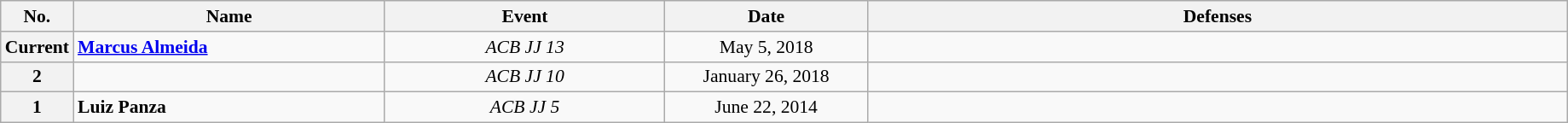<table class="wikitable" style="width:97%; font-size:90%;">
<tr>
<th style= width:1%;">No.</th>
<th style= width:20%;">Name</th>
<th style= width:18%;">Event</th>
<th style=width:13%;">Date</th>
<th style= width:45%;">Defenses</th>
</tr>
<tr>
<th>Current</th>
<td align=left> <strong><a href='#'>Marcus Almeida</a></strong></td>
<td align=center><em>ACB JJ 13</em><br></td>
<td align=center>May 5, 2018</td>
<td align=left></td>
</tr>
<tr>
<th>2</th>
<td align=left></td>
<td align=center><em>ACB JJ 10</em><br></td>
<td align=center>January 26, 2018</td>
<td align=left></td>
</tr>
<tr>
<th>1</th>
<td align=left> <strong>Luiz Panza</strong> <br></td>
<td align=center><em>ACB JJ 5</em><br></td>
<td align=center>June 22, 2014</td>
<td align=left></td>
</tr>
</table>
